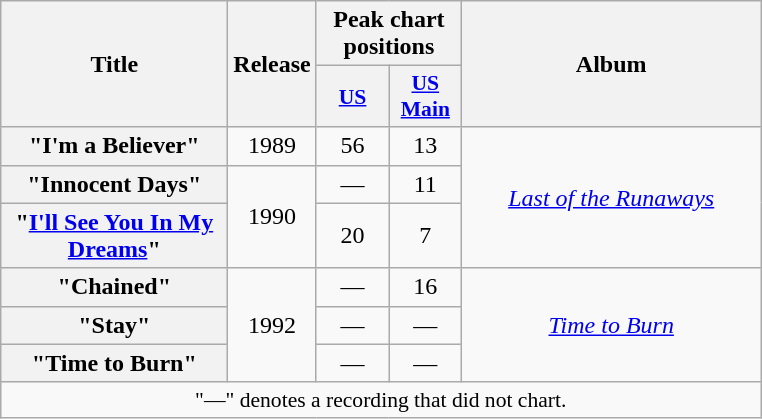<table class="wikitable plainrowheaders" style="text-align:center;">
<tr>
<th scope="col" rowspan="2" style="width:9em;">Title</th>
<th scope="col" rowspan="2" style="width:0.5em;">Release</th>
<th colspan="2" scope="col">Peak chart positions</th>
<th scope="col" rowspan="2" style="width:12em;">Album</th>
</tr>
<tr>
<th scope="col" style="width:2.9em;font-size:90%;"><a href='#'>US</a></th>
<th scope="col" style="width:2.9em;font-size:90%;"><a href='#'>US<br>Main</a></th>
</tr>
<tr>
<th scope="row">"I'm a Believer"</th>
<td>1989</td>
<td>56</td>
<td>13</td>
<td rowspan=3><em><a href='#'>Last of the Runaways</a></em></td>
</tr>
<tr>
<th scope="row">"Innocent Days"</th>
<td rowspan=2>1990</td>
<td>—</td>
<td>11</td>
</tr>
<tr>
<th scope="row">"<a href='#'>I'll See You In My Dreams</a>"</th>
<td>20</td>
<td>7</td>
</tr>
<tr>
<th scope="row">"Chained"</th>
<td rowspan=3>1992</td>
<td>—</td>
<td>16</td>
<td rowspan=3><em><a href='#'>Time to Burn</a></em></td>
</tr>
<tr>
<th scope="row">"Stay"</th>
<td>—</td>
<td>—</td>
</tr>
<tr>
<th scope="row">"Time to Burn"</th>
<td>—</td>
<td>—</td>
</tr>
<tr>
<td colspan="5" style="font-size:90%">"—" denotes a recording that did not chart.</td>
</tr>
</table>
